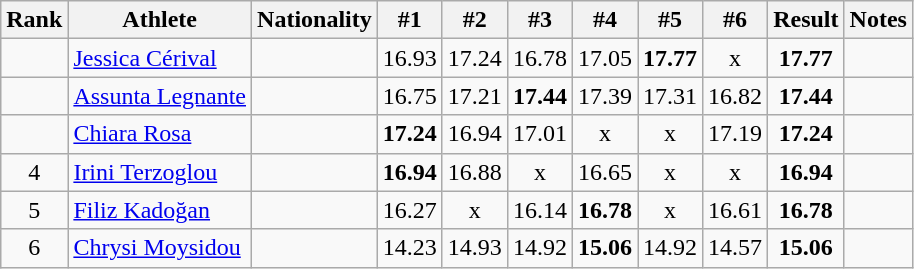<table class="wikitable sortable" style="text-align:center">
<tr>
<th>Rank</th>
<th>Athlete</th>
<th>Nationality</th>
<th>#1</th>
<th>#2</th>
<th>#3</th>
<th>#4</th>
<th>#5</th>
<th>#6</th>
<th>Result</th>
<th>Notes</th>
</tr>
<tr>
<td></td>
<td align="left"><a href='#'>Jessica Cérival</a></td>
<td align=left></td>
<td>16.93</td>
<td>17.24</td>
<td>16.78</td>
<td>17.05</td>
<td><strong>17.77</strong></td>
<td>x</td>
<td><strong>17.77</strong></td>
<td></td>
</tr>
<tr>
<td></td>
<td align="left"><a href='#'>Assunta Legnante</a></td>
<td align=left></td>
<td>16.75</td>
<td>17.21</td>
<td><strong>17.44</strong></td>
<td>17.39</td>
<td>17.31</td>
<td>16.82</td>
<td><strong>17.44</strong></td>
<td></td>
</tr>
<tr>
<td></td>
<td align="left"><a href='#'>Chiara Rosa</a></td>
<td align=left></td>
<td><strong>17.24</strong></td>
<td>16.94</td>
<td>17.01</td>
<td>x</td>
<td>x</td>
<td>17.19</td>
<td><strong>17.24</strong></td>
<td></td>
</tr>
<tr>
<td>4</td>
<td align="left"><a href='#'>Irini Terzoglou</a></td>
<td align=left></td>
<td><strong>16.94</strong></td>
<td>16.88</td>
<td>x</td>
<td>16.65</td>
<td>x</td>
<td>x</td>
<td><strong>16.94</strong></td>
<td></td>
</tr>
<tr>
<td>5</td>
<td align="left"><a href='#'>Filiz Kadoğan</a></td>
<td align=left></td>
<td>16.27</td>
<td>x</td>
<td>16.14</td>
<td><strong>16.78</strong></td>
<td>x</td>
<td>16.61</td>
<td><strong>16.78</strong></td>
<td></td>
</tr>
<tr>
<td>6</td>
<td align="left"><a href='#'>Chrysi Moysidou</a></td>
<td align=left></td>
<td>14.23</td>
<td>14.93</td>
<td>14.92</td>
<td><strong>15.06</strong></td>
<td>14.92</td>
<td>14.57</td>
<td><strong>15.06</strong></td>
<td></td>
</tr>
</table>
